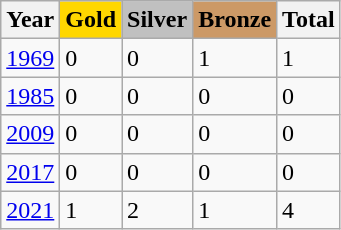<table class="wikitable">
<tr>
<th>Year</th>
<td style="background:gold; font-weight:bold;">Gold</td>
<td style="background:silver; font-weight:bold;">Silver</td>
<td style="background:#c96; font-weight:bold;">Bronze</td>
<th>Total</th>
</tr>
<tr>
<td><a href='#'>1969</a></td>
<td>0</td>
<td>0</td>
<td>1</td>
<td>1</td>
</tr>
<tr>
<td><a href='#'>1985</a></td>
<td>0</td>
<td>0</td>
<td>0</td>
<td>0</td>
</tr>
<tr>
<td><a href='#'>2009</a></td>
<td>0</td>
<td>0</td>
<td>0</td>
<td>0</td>
</tr>
<tr>
<td><a href='#'>2017</a></td>
<td>0</td>
<td>0</td>
<td>0</td>
<td>0</td>
</tr>
<tr>
<td><a href='#'>2021</a></td>
<td>1</td>
<td>2</td>
<td>1</td>
<td>4</td>
</tr>
</table>
